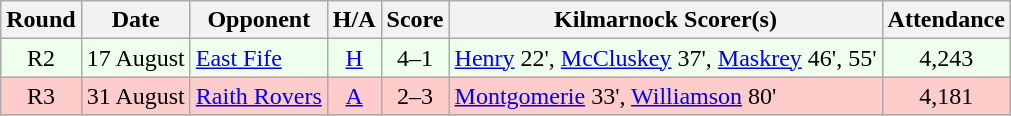<table class="wikitable" style="text-align:center">
<tr>
<th>Round</th>
<th>Date</th>
<th>Opponent</th>
<th>H/A</th>
<th>Score</th>
<th>Kilmarnock Scorer(s)</th>
<th>Attendance</th>
</tr>
<tr bgcolor=#EEFFEE>
<td>R2</td>
<td align=left>17 August</td>
<td align=left><a href='#'>East Fife</a></td>
<td><a href='#'>H</a></td>
<td>4–1</td>
<td align=left><a href='#'>Henry</a> 22', <a href='#'>McCluskey</a> 37', <a href='#'>Maskrey</a> 46', 55'</td>
<td>4,243</td>
</tr>
<tr bgcolor=#FFCCCC>
<td>R3</td>
<td align=left>31 August</td>
<td align=left><a href='#'>Raith Rovers</a></td>
<td><a href='#'>A</a></td>
<td>2–3</td>
<td align=left><a href='#'>Montgomerie</a> 33', <a href='#'>Williamson</a> 80'</td>
<td>4,181</td>
</tr>
</table>
